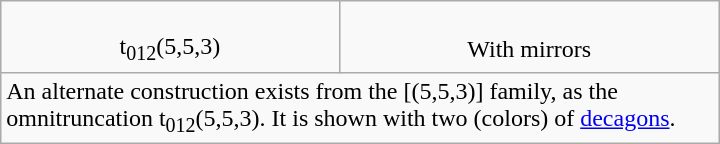<table class=wikitable width=480>
<tr align=center>
<td><br>t<sub>012</sub>(5,5,3)</td>
<td><br>With mirrors</td>
</tr>
<tr>
<td colspan=2>An alternate construction exists from the [(5,5,3)] family, as the omnitruncation t<sub>012</sub>(5,5,3). It is shown with two (colors) of <a href='#'>decagons</a>.</td>
</tr>
</table>
